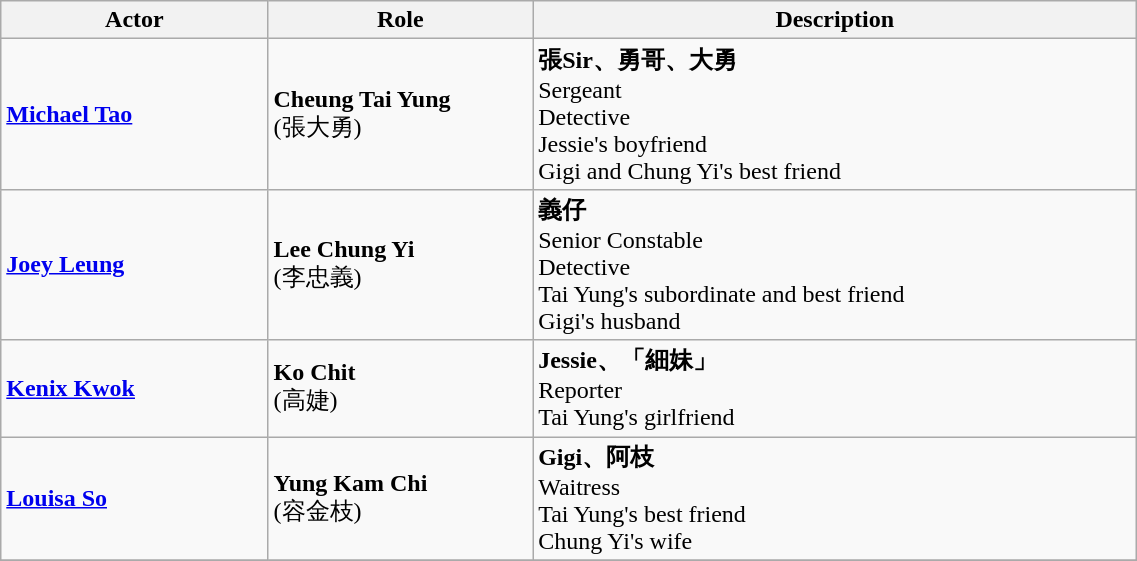<table class="wikitable" width="60%">
<tr>
<th style="width:6%">Actor</th>
<th style="width:6%">Role</th>
<th style="width:15%">Description</th>
</tr>
<tr>
<td><strong><a href='#'>Michael Tao</a></strong></td>
<td><strong>Cheung Tai Yung</strong><br>(張大勇)</td>
<td><strong>張Sir、勇哥、大勇</strong><br>Sergeant<br>Detective<br>Jessie's boyfriend<br>Gigi and Chung Yi's best friend</td>
</tr>
<tr>
<td><strong><a href='#'>Joey Leung</a></strong></td>
<td><strong>Lee Chung Yi</strong><br>(李忠義)</td>
<td><strong>義仔</strong><br>Senior Constable<br>Detective<br>Tai Yung's subordinate and best friend<br>Gigi's husband</td>
</tr>
<tr>
<td><strong><a href='#'>Kenix Kwok</a></strong></td>
<td><strong>Ko Chit</strong><br>(高婕)</td>
<td><strong>Jessie、「細妹」</strong><br>Reporter<br>Tai Yung's girlfriend</td>
</tr>
<tr>
<td><strong><a href='#'>Louisa So</a></strong></td>
<td><strong>Yung Kam Chi</strong><br>(容金枝)</td>
<td><strong>Gigi、阿枝</strong><br>Waitress<br>Tai Yung's best friend<br>Chung Yi's wife</td>
</tr>
<tr>
</tr>
</table>
